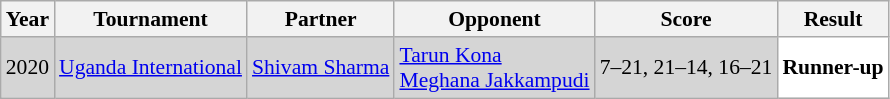<table class="sortable wikitable" style="font-size: 90%;">
<tr>
<th>Year</th>
<th>Tournament</th>
<th>Partner</th>
<th>Opponent</th>
<th>Score</th>
<th>Result</th>
</tr>
<tr style="background:#D5D5D5">
<td align="center">2020</td>
<td align="left"><a href='#'>Uganda International</a></td>
<td align="left"> <a href='#'>Shivam Sharma</a></td>
<td align="left"> <a href='#'>Tarun Kona</a><br> <a href='#'>Meghana Jakkampudi</a></td>
<td align="left">7–21, 21–14, 16–21</td>
<td style="text-align:left; background:white"> <strong>Runner-up</strong></td>
</tr>
</table>
